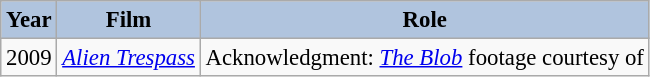<table class="wikitable" style="font-size:95%;">
<tr>
<th style="background:#B0C4DE;">Year</th>
<th style="background:#B0C4DE;">Film</th>
<th style="background:#B0C4DE;">Role</th>
</tr>
<tr>
<td>2009</td>
<td><em><a href='#'>Alien Trespass</a></em></td>
<td>Acknowledgment: <em><a href='#'>The Blob</a></em> footage courtesy of</td>
</tr>
</table>
